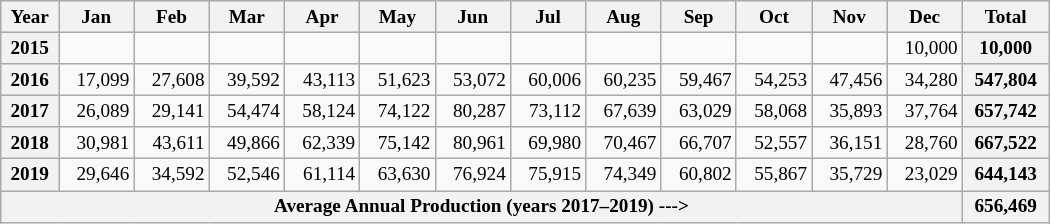<table class=wikitable style="text-align:right; font-size:0.8em; width:700px;">
<tr>
<th>Year</th>
<th>Jan</th>
<th>Feb</th>
<th>Mar</th>
<th>Apr</th>
<th>May</th>
<th>Jun</th>
<th>Jul</th>
<th>Aug</th>
<th>Sep</th>
<th>Oct</th>
<th>Nov</th>
<th>Dec</th>
<th>Total</th>
</tr>
<tr>
<th>2015</th>
<td></td>
<td></td>
<td></td>
<td></td>
<td></td>
<td></td>
<td></td>
<td></td>
<td></td>
<td></td>
<td></td>
<td>10,000</td>
<th>10,000</th>
</tr>
<tr>
<th>2016</th>
<td>17,099</td>
<td>27,608</td>
<td>39,592</td>
<td>43,113</td>
<td>51,623</td>
<td>53,072</td>
<td>60,006</td>
<td>60,235</td>
<td>59,467</td>
<td>54,253</td>
<td>47,456</td>
<td>34,280</td>
<th>547,804</th>
</tr>
<tr>
<th>2017</th>
<td>26,089</td>
<td>29,141</td>
<td>54,474</td>
<td>58,124</td>
<td>74,122</td>
<td>80,287</td>
<td>73,112</td>
<td>67,639</td>
<td>63,029</td>
<td>58,068</td>
<td>35,893</td>
<td>37,764</td>
<th>657,742</th>
</tr>
<tr>
<th>2018</th>
<td>30,981</td>
<td>43,611</td>
<td>49,866</td>
<td>62,339</td>
<td>75,142</td>
<td>80,961</td>
<td>69,980</td>
<td>70,467</td>
<td>66,707</td>
<td>52,557</td>
<td>36,151</td>
<td>28,760</td>
<th>667,522</th>
</tr>
<tr>
<th>2019</th>
<td>29,646</td>
<td>34,592</td>
<td>52,546</td>
<td>61,114</td>
<td>63,630</td>
<td>76,924</td>
<td>75,915</td>
<td>74,349</td>
<td>60,802</td>
<td>55,867</td>
<td>35,729</td>
<td>23,029</td>
<th>644,143</th>
</tr>
<tr>
<th colspan=13>Average Annual Production (years 2017–2019) ---></th>
<th>656,469</th>
</tr>
</table>
